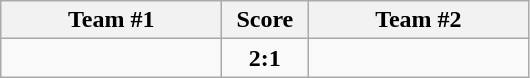<table class="wikitable" style="text-align:center;">
<tr>
<th width=140>Team #1</th>
<th width=50>Score</th>
<th width=140>Team #2</th>
</tr>
<tr>
<td style="text-align:right;"><strong></strong></td>
<td><strong>2:1</strong></td>
<td style="text-align:left;"></td>
</tr>
</table>
